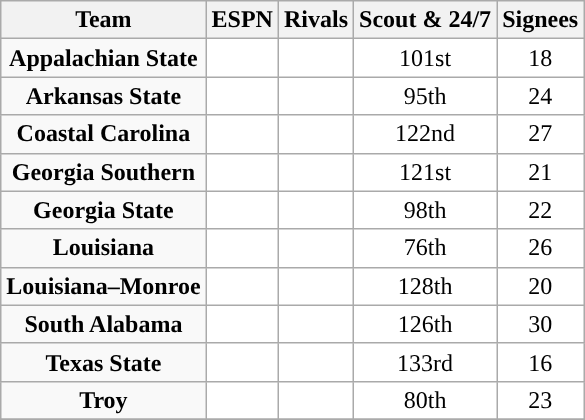<table class="wikitable">
<tr>
<th>Team</th>
<th>ESPN</th>
<th>Rivals</th>
<th>Scout & 24/7</th>
<th>Signees</th>
</tr>
<tr style="text-align:center;">
<td><strong>Appalachian State</strong></td>
<td style="text-align:center; background:white"></td>
<td style="text-align:center; background:white"></td>
<td style="text-align:center; background:white">101st</td>
<td style="text-align:center; background:white">18</td>
</tr>
<tr style="text-align:center;">
<td><strong>Arkansas State</strong></td>
<td style="text-align:center; background:white"></td>
<td style="text-align:center; background:white"></td>
<td style="text-align:center; background:white">95th</td>
<td style="text-align:center; background:white">24</td>
</tr>
<tr style="text-align:center;">
<td><strong>Coastal Carolina</strong></td>
<td style="text-align:center; background:white"></td>
<td style="text-align:center; background:white"></td>
<td style="text-align:center; background:white">122nd</td>
<td style="text-align:center; background:white">27</td>
</tr>
<tr style="text-align:center;">
<td><strong>Georgia Southern</strong></td>
<td style="text-align:center; background:white"></td>
<td style="text-align:center; background:white"></td>
<td style="text-align:center; background:white">121st</td>
<td style="text-align:center; background:white">21</td>
</tr>
<tr style="text-align:center;">
<td><strong>Georgia State</strong></td>
<td style="text-align:center; background:white"></td>
<td style="text-align:center; background:white"></td>
<td style="text-align:center; background:white">98th</td>
<td style="text-align:center; background:white">22</td>
</tr>
<tr style="text-align:center;">
<td><strong>Louisiana</strong></td>
<td style="text-align:center; background:white"></td>
<td style="text-align:center; background:white"></td>
<td style="text-align:center; background:white">76th</td>
<td style="text-align:center; background:white">26</td>
</tr>
<tr style="text-align:center;">
<td><strong>Louisiana–Monroe</strong></td>
<td style="text-align:center; background:white"></td>
<td style="text-align:center; background:white"></td>
<td style="text-align:center; background:white">128th</td>
<td style="text-align:center; background:white">20</td>
</tr>
<tr style="text-align:center;">
<td><strong>South Alabama</strong></td>
<td style="text-align:center; background:white"></td>
<td style="text-align:center; background:white"></td>
<td style="text-align:center; background:white">126th</td>
<td style="text-align:center; background:white">30</td>
</tr>
<tr style="text-align:center;">
<td><strong>Texas State</strong></td>
<td style="text-align:center; background:white"></td>
<td style="text-align:center; background:white"></td>
<td style="text-align:center; background:white">133rd</td>
<td style="text-align:center; background:white">16</td>
</tr>
<tr style="text-align:center;">
<td><strong>Troy</strong></td>
<td style="text-align:center; background:white"></td>
<td style="text-align:center; background:white"></td>
<td style="text-align:center; background:white">80th</td>
<td style="text-align:center; background:white">23</td>
</tr>
<tr style="text-align:center;">
</tr>
</table>
